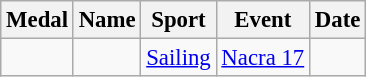<table class="wikitable sortable"  style="font-size:95%">
<tr>
<th>Medal</th>
<th>Name</th>
<th>Sport</th>
<th>Event</th>
<th>Date</th>
</tr>
<tr>
<td></td>
<td><br></td>
<td><a href='#'>Sailing</a></td>
<td><a href='#'>Nacra 17</a></td>
<td></td>
</tr>
</table>
